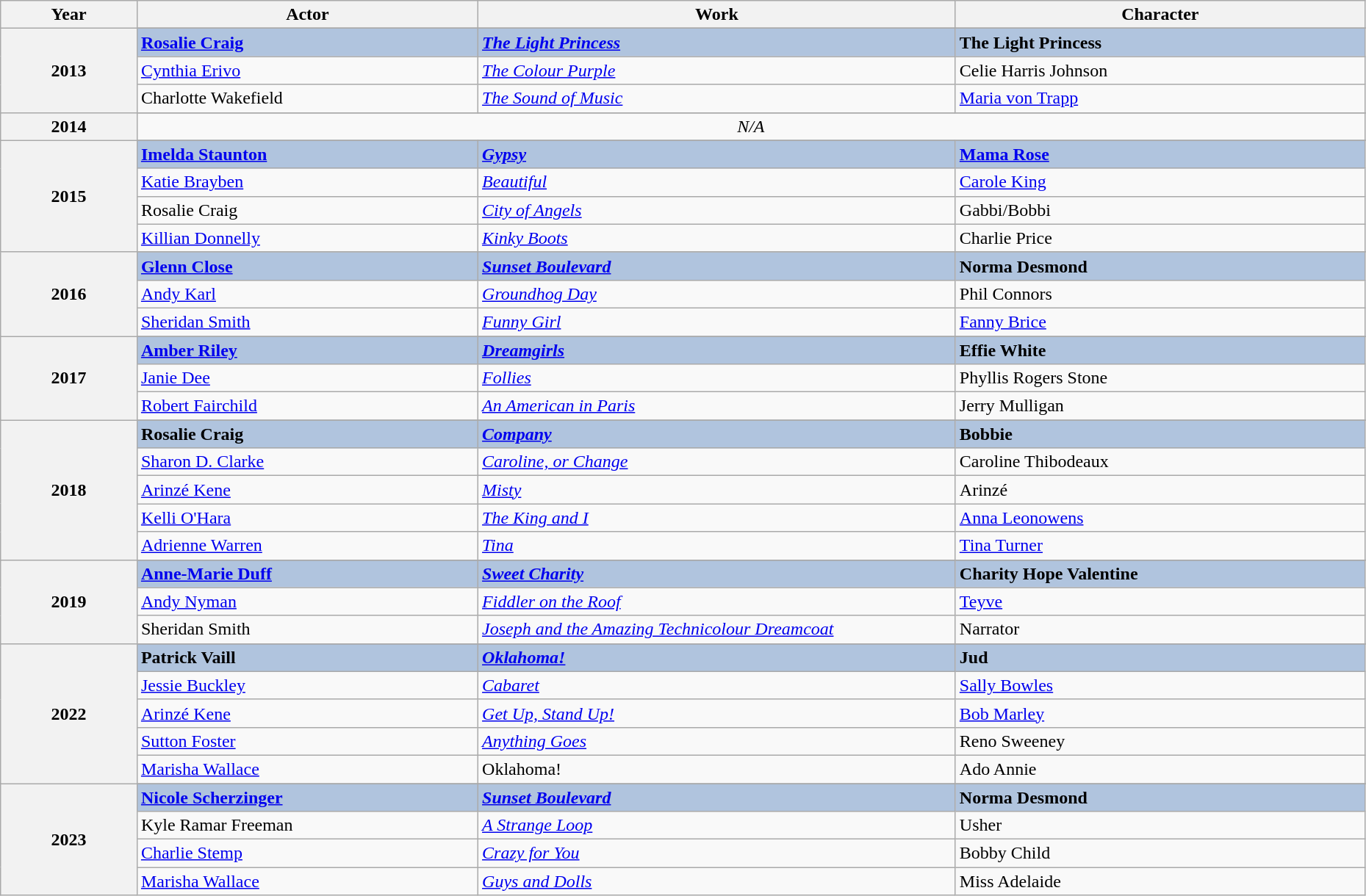<table class="wikitable" style="width:98%;">
<tr>
<th style="width:10%;">Year</th>
<th style="width:25%;">Actor</th>
<th style="width:35%;">Work</th>
<th style="width:30%;">Character</th>
</tr>
<tr>
<th rowspan="4" align="center">2013<br></th>
</tr>
<tr style="background:#B0C4DE">
<td><strong><a href='#'>Rosalie Craig</a></strong></td>
<td><strong><em><a href='#'>The Light Princess</a></em></strong></td>
<td><strong>The Light Princess</strong></td>
</tr>
<tr>
<td><a href='#'>Cynthia Erivo</a></td>
<td><em><a href='#'>The Colour Purple</a></em></td>
<td>Celie Harris Johnson</td>
</tr>
<tr>
<td>Charlotte Wakefield</td>
<td><em><a href='#'>The Sound of Music</a></em></td>
<td><a href='#'>Maria von Trapp</a></td>
</tr>
<tr>
<th rowspan="2" align="center">2014<br></th>
</tr>
<tr>
<td colspan="3" align="center"><em>N/A</em></td>
</tr>
<tr>
<th rowspan="5" align="center">2015<br></th>
</tr>
<tr style="background:#B0C4DE">
<td><strong><a href='#'>Imelda Staunton</a></strong></td>
<td><strong><em><a href='#'>Gypsy</a></em></strong></td>
<td><strong><a href='#'>Mama Rose</a></strong></td>
</tr>
<tr>
<td><a href='#'>Katie Brayben</a></td>
<td><em><a href='#'>Beautiful</a></em></td>
<td><a href='#'>Carole King</a></td>
</tr>
<tr>
<td>Rosalie Craig</td>
<td><em><a href='#'>City of Angels</a></em></td>
<td>Gabbi/Bobbi</td>
</tr>
<tr>
<td><a href='#'>Killian Donnelly</a></td>
<td><em><a href='#'>Kinky Boots</a></em></td>
<td>Charlie Price</td>
</tr>
<tr>
<th rowspan="4" align="center">2016<br></th>
</tr>
<tr style="background:#B0C4DE">
<td><strong><a href='#'>Glenn Close</a></strong></td>
<td><em><a href='#'><strong>Sunset Boulevard</strong></a></em></td>
<td><strong>Norma Desmond</strong></td>
</tr>
<tr>
<td><a href='#'>Andy Karl</a></td>
<td><em><a href='#'>Groundhog Day</a></em></td>
<td>Phil Connors</td>
</tr>
<tr>
<td><a href='#'>Sheridan Smith</a></td>
<td><em><a href='#'>Funny Girl</a></em></td>
<td><a href='#'>Fanny Brice</a></td>
</tr>
<tr>
<th rowspan="4" align="center">2017<br></th>
</tr>
<tr style="background:#B0C4DE">
<td><strong><a href='#'>Amber Riley</a></strong></td>
<td><strong><em><a href='#'>Dreamgirls</a></em></strong></td>
<td><strong>Effie White</strong></td>
</tr>
<tr>
<td><a href='#'>Janie Dee</a></td>
<td><em><a href='#'>Follies</a></em></td>
<td>Phyllis Rogers Stone</td>
</tr>
<tr>
<td><a href='#'>Robert Fairchild</a></td>
<td><em><a href='#'>An American in Paris</a></em></td>
<td>Jerry Mulligan</td>
</tr>
<tr>
<th rowspan="6" align="center">2018<br></th>
</tr>
<tr style="background:#B0C4DE">
<td><strong>Rosalie Craig</strong></td>
<td><em><a href='#'><strong>Company</strong></a></em></td>
<td><strong>Bobbie</strong></td>
</tr>
<tr>
<td><a href='#'>Sharon D. Clarke</a></td>
<td><em><a href='#'>Caroline, or Change</a></em></td>
<td>Caroline Thibodeaux</td>
</tr>
<tr>
<td><a href='#'>Arinzé Kene</a></td>
<td><em><a href='#'>Misty</a></em></td>
<td>Arinzé</td>
</tr>
<tr>
<td><a href='#'>Kelli O'Hara</a></td>
<td><em><a href='#'>The King and I</a></em></td>
<td><a href='#'>Anna Leonowens</a></td>
</tr>
<tr>
<td><a href='#'>Adrienne Warren</a></td>
<td><em><a href='#'>Tina</a></em></td>
<td><a href='#'>Tina Turner</a></td>
</tr>
<tr>
<th rowspan="4" align="center">2019<br></th>
</tr>
<tr style="background:#B0C4DE">
<td><strong><a href='#'>Anne-Marie Duff</a></strong></td>
<td><strong><em><a href='#'>Sweet Charity</a></em></strong></td>
<td><strong>Charity Hope Valentine</strong></td>
</tr>
<tr>
<td><a href='#'>Andy Nyman</a></td>
<td><em><a href='#'>Fiddler on the Roof</a></em></td>
<td><a href='#'>Teyve</a></td>
</tr>
<tr>
<td>Sheridan Smith</td>
<td><em><a href='#'>Joseph and the Amazing Technicolour Dreamcoat</a></em></td>
<td>Narrator</td>
</tr>
<tr>
<th rowspan="6" align="center">2022</th>
</tr>
<tr style="background:#B0C4DE">
<td><strong>Patrick Vaill</strong></td>
<td><strong><em><a href='#'>Oklahoma!</a></em></strong></td>
<td><strong>Jud</strong></td>
</tr>
<tr>
<td><a href='#'>Jessie Buckley</a></td>
<td><em><a href='#'>Cabaret</a></em></td>
<td><a href='#'>Sally Bowles</a></td>
</tr>
<tr>
<td><a href='#'>Arinzé Kene</a></td>
<td><em><a href='#'>Get Up, Stand Up!</a></em></td>
<td><a href='#'>Bob Marley</a></td>
</tr>
<tr>
<td><a href='#'>Sutton Foster</a></td>
<td><em><a href='#'>Anything Goes</a></em></td>
<td>Reno Sweeney</td>
</tr>
<tr>
<td><a href='#'>Marisha Wallace</a></td>
<td>Oklahoma!</td>
<td>Ado Annie</td>
</tr>
<tr>
<th rowspan="5">2023</th>
</tr>
<tr style="background:#B0C4DE">
<td><strong><a href='#'>Nicole Scherzinger</a></strong></td>
<td><strong><em><a href='#'>Sunset Boulevard</a></em></strong></td>
<td><strong>Norma Desmond</strong></td>
</tr>
<tr>
<td>Kyle Ramar Freeman</td>
<td><em><a href='#'>A Strange Loop</a></em></td>
<td>Usher</td>
</tr>
<tr>
<td><a href='#'>Charlie Stemp</a></td>
<td><em><a href='#'>Crazy for You</a></em></td>
<td>Bobby Child</td>
</tr>
<tr>
<td><a href='#'>Marisha Wallace</a></td>
<td><em><a href='#'>Guys and Dolls</a></em></td>
<td>Miss Adelaide</td>
</tr>
</table>
